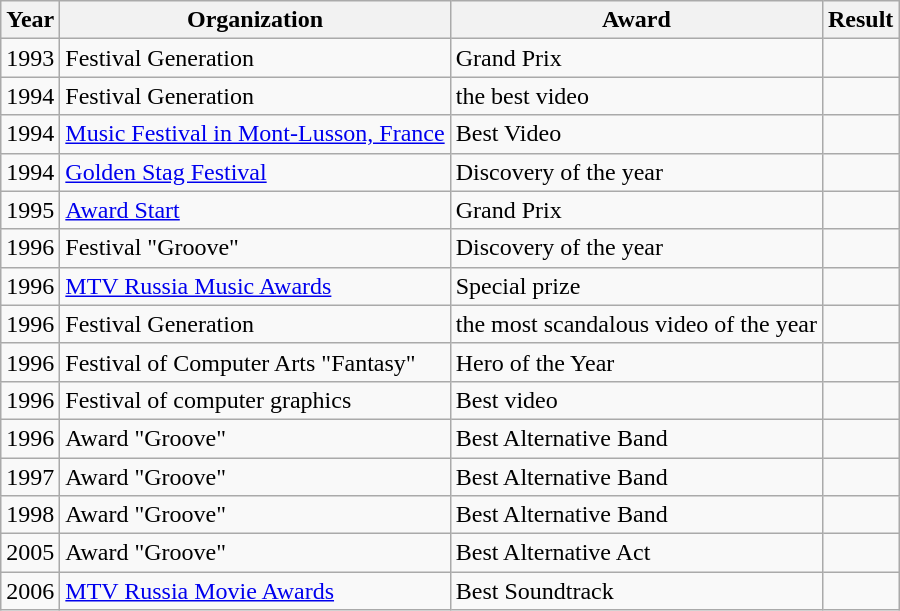<table class="wikitable">
<tr>
<th>Year</th>
<th>Organization</th>
<th>Award</th>
<th>Result</th>
</tr>
<tr>
<td>1993</td>
<td>Festival Generation</td>
<td>Grand Prix</td>
<td></td>
</tr>
<tr>
<td>1994</td>
<td>Festival Generation</td>
<td>the best video</td>
<td></td>
</tr>
<tr>
<td>1994</td>
<td><a href='#'>Music Festival in Mont-Lusson, France</a></td>
<td>Best Video</td>
<td></td>
</tr>
<tr>
<td>1994</td>
<td><a href='#'>Golden Stag Festival</a></td>
<td>Discovery of the year</td>
<td></td>
</tr>
<tr>
<td>1995</td>
<td><a href='#'>Award Start</a></td>
<td>Grand Prix</td>
<td></td>
</tr>
<tr>
<td>1996</td>
<td>Festival "Groove"</td>
<td>Discovery of the year</td>
<td></td>
</tr>
<tr>
<td>1996</td>
<td><a href='#'>MTV Russia Music Awards</a></td>
<td>Special prize</td>
<td></td>
</tr>
<tr>
<td>1996</td>
<td>Festival Generation</td>
<td>the most scandalous video of the year</td>
<td></td>
</tr>
<tr>
<td>1996</td>
<td>Festival of Computer Arts "Fantasy"</td>
<td>Hero of the Year</td>
<td></td>
</tr>
<tr>
<td>1996</td>
<td>Festival of computer graphics</td>
<td>Best video</td>
<td></td>
</tr>
<tr>
<td>1996</td>
<td>Award "Groove"</td>
<td>Best Alternative Band</td>
<td></td>
</tr>
<tr>
<td>1997</td>
<td>Award "Groove"</td>
<td>Best Alternative Band</td>
<td></td>
</tr>
<tr>
<td>1998</td>
<td>Award "Groove"</td>
<td>Best Alternative Band</td>
<td></td>
</tr>
<tr>
<td>2005</td>
<td>Award "Groove"</td>
<td>Best Alternative Act</td>
<td></td>
</tr>
<tr>
<td>2006</td>
<td><a href='#'>MTV Russia Movie Awards</a></td>
<td>Best Soundtrack</td>
<td></td>
</tr>
</table>
